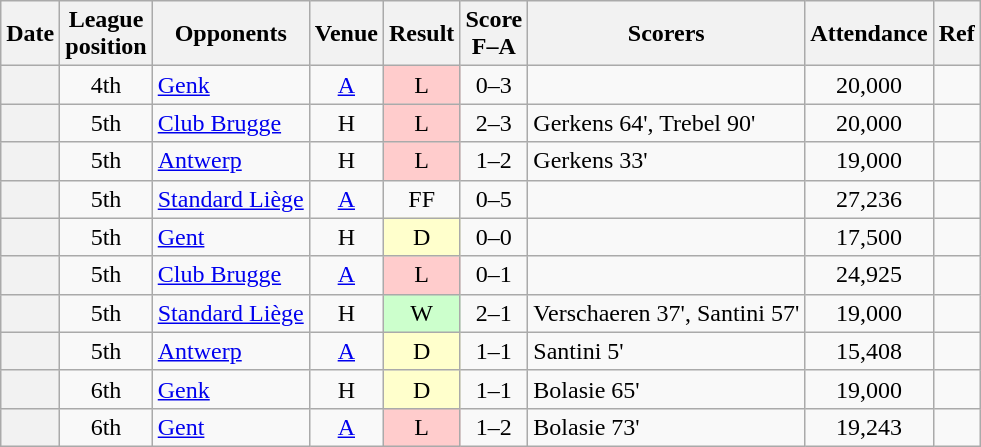<table class="wikitable plainrowheaders sortable" style="text-align:center">
<tr>
<th scope="col">Date</th>
<th scope="col">League<br>position</th>
<th scope="col">Opponents</th>
<th scope="col">Venue</th>
<th scope="col">Result</th>
<th scope="col">Score<br>F–A</th>
<th scope="col" class="unsortable">Scorers</th>
<th scope="col">Attendance</th>
<th scope="col" class="unsortable">Ref</th>
</tr>
<tr>
<th scope="row"></th>
<td>4th</td>
<td align="left"><a href='#'>Genk</a></td>
<td><a href='#'>A</a></td>
<td style="background-color:#FFCCCC">L</td>
<td>0–3</td>
<td align="left"></td>
<td>20,000</td>
<td></td>
</tr>
<tr>
<th scope="row"></th>
<td>5th</td>
<td align="left"><a href='#'>Club Brugge</a></td>
<td>H</td>
<td style="background-color:#FFCCCC">L</td>
<td>2–3</td>
<td align="left">Gerkens 64', Trebel 90'</td>
<td>20,000</td>
<td></td>
</tr>
<tr>
<th scope="row"></th>
<td>5th</td>
<td align="left"><a href='#'>Antwerp</a></td>
<td>H</td>
<td style="background-color:#FFCCCC">L</td>
<td>1–2</td>
<td align="left">Gerkens 33'</td>
<td>19,000</td>
<td></td>
</tr>
<tr>
<th scope="row"></th>
<td>5th</td>
<td align="left"><a href='#'>Standard Liège</a></td>
<td><a href='#'>A</a></td>
<td style="background-color:#FF">FF</td>
<td>0–5</td>
<td align="left"></td>
<td>27,236</td>
<td></td>
</tr>
<tr>
<th scope="row"></th>
<td>5th</td>
<td align="left"><a href='#'>Gent</a></td>
<td>H</td>
<td style="background-color:#FFFFCC">D</td>
<td>0–0</td>
<td align="left"></td>
<td>17,500</td>
<td></td>
</tr>
<tr>
<th scope="row"></th>
<td>5th</td>
<td align="left"><a href='#'>Club Brugge</a></td>
<td><a href='#'>A</a></td>
<td style="background-color:#FFCCCC">L</td>
<td>0–1</td>
<td align="left"></td>
<td>24,925</td>
<td></td>
</tr>
<tr>
<th scope="row"></th>
<td>5th</td>
<td align="left"><a href='#'>Standard Liège</a></td>
<td>H</td>
<td style="background-color:#CCFFCC">W</td>
<td>2–1</td>
<td align="left">Verschaeren 37', Santini 57'</td>
<td>19,000</td>
<td></td>
</tr>
<tr>
<th scope="row"></th>
<td>5th</td>
<td align="left"><a href='#'>Antwerp</a></td>
<td><a href='#'>A</a></td>
<td style="background-color:#FFFFCC">D</td>
<td>1–1</td>
<td align="left">Santini 5'</td>
<td>15,408</td>
<td></td>
</tr>
<tr>
<th scope="row"></th>
<td>6th</td>
<td align="left"><a href='#'>Genk</a></td>
<td>H</td>
<td style="background-color:#FFFFCC">D</td>
<td>1–1</td>
<td align="left">Bolasie 65'</td>
<td>19,000</td>
<td></td>
</tr>
<tr>
<th scope="row"></th>
<td>6th</td>
<td align="left"><a href='#'>Gent</a></td>
<td><a href='#'>A</a></td>
<td style="background-color:#FFCCCC">L</td>
<td>1–2</td>
<td align="left">Bolasie 73'</td>
<td>19,243</td>
<td></td>
</tr>
</table>
